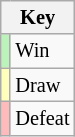<table class="wikitable" style="font-size: 85%">
<tr>
<th colspan="2">Key</th>
</tr>
<tr>
<td bgcolor=#BBF3BB></td>
<td>Win</td>
</tr>
<tr>
<td bgcolor=#FFFFBB></td>
<td>Draw</td>
</tr>
<tr>
<td bgcolor=#FFBBBB></td>
<td>Defeat</td>
</tr>
</table>
